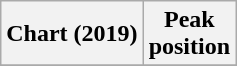<table class="wikitable sortable plainrowheaders" style="text-align:center">
<tr>
<th scope="col">Chart (2019)</th>
<th scope="col">Peak<br> position</th>
</tr>
<tr>
</tr>
</table>
